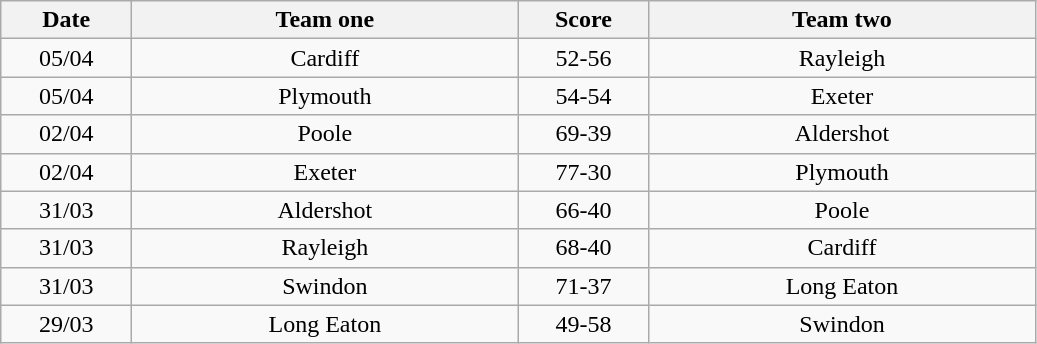<table class="wikitable" style="text-align: center">
<tr>
<th width=80>Date</th>
<th width=250>Team one</th>
<th width=80>Score</th>
<th width=250>Team two</th>
</tr>
<tr>
<td>05/04</td>
<td>Cardiff</td>
<td>52-56</td>
<td>Rayleigh</td>
</tr>
<tr>
<td>05/04</td>
<td>Plymouth</td>
<td>54-54</td>
<td>Exeter</td>
</tr>
<tr>
<td>02/04</td>
<td>Poole</td>
<td>69-39</td>
<td>Aldershot</td>
</tr>
<tr>
<td>02/04</td>
<td>Exeter</td>
<td>77-30</td>
<td>Plymouth</td>
</tr>
<tr>
<td>31/03</td>
<td>Aldershot</td>
<td>66-40</td>
<td>Poole</td>
</tr>
<tr>
<td>31/03</td>
<td>Rayleigh</td>
<td>68-40</td>
<td>Cardiff</td>
</tr>
<tr>
<td>31/03</td>
<td>Swindon</td>
<td>71-37</td>
<td>Long Eaton</td>
</tr>
<tr>
<td>29/03</td>
<td>Long Eaton</td>
<td>49-58</td>
<td>Swindon</td>
</tr>
</table>
